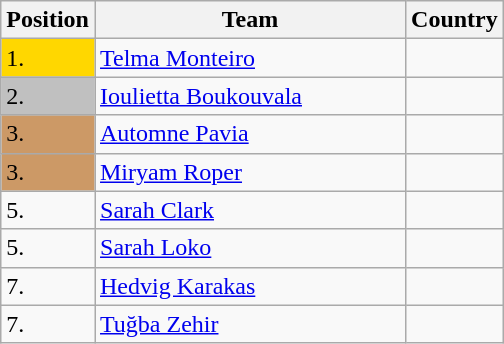<table class=wikitable>
<tr>
<th width=10>Position</th>
<th width=200>Team</th>
<th>Country</th>
</tr>
<tr>
<td bgcolor=gold>1.</td>
<td><a href='#'>Telma Monteiro</a></td>
<td></td>
</tr>
<tr>
<td bgcolor="silver">2.</td>
<td><a href='#'>Ioulietta Boukouvala</a></td>
<td></td>
</tr>
<tr>
<td bgcolor="CC9966">3.</td>
<td><a href='#'>Automne Pavia</a></td>
<td></td>
</tr>
<tr>
<td bgcolor="CC9966">3.</td>
<td><a href='#'>Miryam Roper</a></td>
<td></td>
</tr>
<tr>
<td>5.</td>
<td><a href='#'>Sarah Clark</a></td>
<td></td>
</tr>
<tr>
<td>5.</td>
<td><a href='#'>Sarah Loko</a></td>
<td></td>
</tr>
<tr>
<td>7.</td>
<td><a href='#'>Hedvig Karakas</a></td>
<td></td>
</tr>
<tr>
<td>7.</td>
<td><a href='#'>Tuğba Zehir</a></td>
<td></td>
</tr>
</table>
